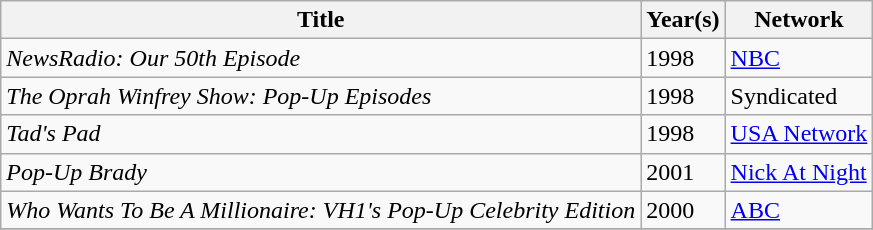<table class="wikitable">
<tr>
<th>Title</th>
<th>Year(s)</th>
<th>Network</th>
</tr>
<tr>
<td><em>NewsRadio: Our 50th Episode</em></td>
<td>1998</td>
<td><a href='#'>NBC</a></td>
</tr>
<tr>
<td><em>The Oprah Winfrey Show: Pop-Up Episodes</em></td>
<td>1998</td>
<td>Syndicated</td>
</tr>
<tr>
<td><em>Tad's Pad</em></td>
<td>1998</td>
<td><a href='#'>USA Network</a></td>
</tr>
<tr>
<td><em>Pop-Up Brady</em></td>
<td>2001</td>
<td><a href='#'>Nick At Night</a></td>
</tr>
<tr>
<td><em>Who Wants To Be A Millionaire: VH1's Pop-Up Celebrity Edition</em></td>
<td>2000</td>
<td><a href='#'>ABC</a></td>
</tr>
<tr>
</tr>
</table>
